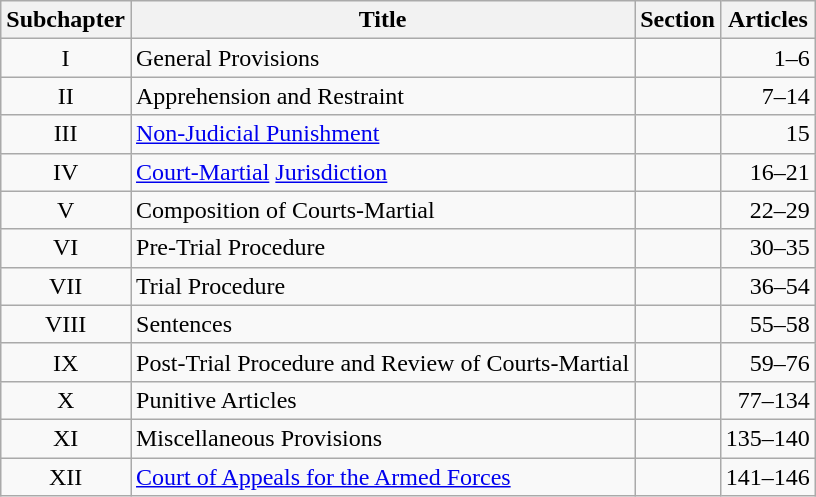<table class=wikitable>
<tr>
<th>Subchapter</th>
<th>Title</th>
<th>Section</th>
<th>Articles</th>
</tr>
<tr>
<td style="text-align:center;">I</td>
<td>General Provisions</td>
<td style="text-align:center;"></td>
<td style="text-align:right;">1–6</td>
</tr>
<tr>
<td style="text-align:center;">II</td>
<td>Apprehension and Restraint</td>
<td style="text-align:center;"></td>
<td style="text-align:right;">7–14</td>
</tr>
<tr>
<td style="text-align:center;">III</td>
<td><a href='#'>Non-Judicial Punishment</a></td>
<td style="text-align:center;"></td>
<td style="text-align:right;">15</td>
</tr>
<tr>
<td style="text-align:center;">IV</td>
<td><a href='#'>Court-Martial</a> <a href='#'>Jurisdiction</a></td>
<td style="text-align:center;"></td>
<td style="text-align:right;">16–21</td>
</tr>
<tr>
<td style="text-align:center;">V</td>
<td>Composition of Courts-Martial</td>
<td style="text-align:center;"></td>
<td style="text-align:right;">22–29</td>
</tr>
<tr>
<td style="text-align:center;">VI</td>
<td>Pre-Trial Procedure</td>
<td style="text-align:center;"></td>
<td style="text-align:right;">30–35</td>
</tr>
<tr>
<td style="text-align:center;">VII</td>
<td>Trial Procedure</td>
<td style="text-align:center;"></td>
<td style="text-align:right;">36–54</td>
</tr>
<tr>
<td style="text-align:center;">VIII</td>
<td>Sentences</td>
<td style="text-align:center;"></td>
<td style="text-align:right;">55–58</td>
</tr>
<tr>
<td style="text-align:center;">IX</td>
<td>Post-Trial Procedure and Review of Courts-Martial</td>
<td style="text-align:center;"></td>
<td style="text-align:right;">59–76</td>
</tr>
<tr>
<td style="text-align:center;">X</td>
<td>Punitive Articles</td>
<td style="text-align:center;"></td>
<td style="text-align:right;">77–134</td>
</tr>
<tr>
<td style="text-align:center;">XI</td>
<td>Miscellaneous Provisions</td>
<td style="text-align:center;"></td>
<td style="text-align:right;">135–140</td>
</tr>
<tr>
<td style="text-align:center;">XII</td>
<td><a href='#'>Court of Appeals for the Armed Forces</a></td>
<td style="text-align:center;"></td>
<td style="text-align:right;">141–146</td>
</tr>
</table>
